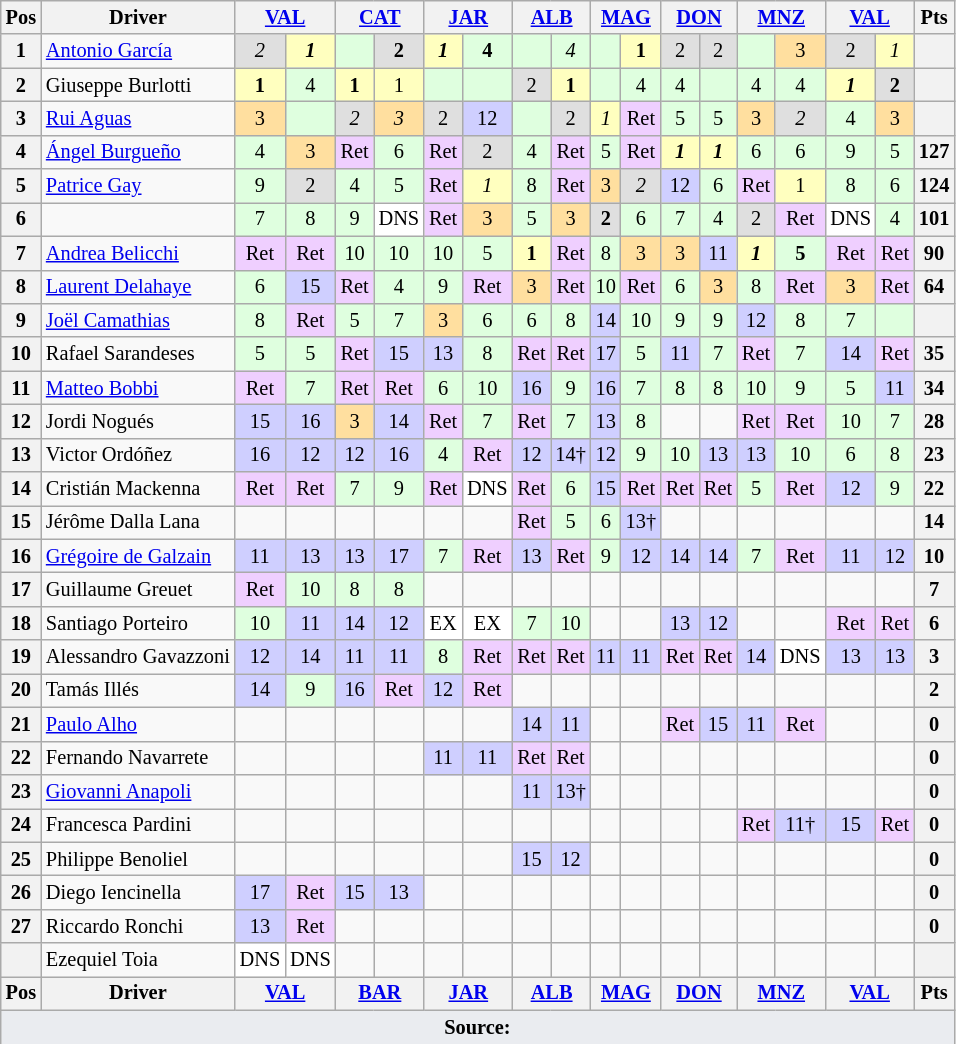<table class="wikitable" style="font-size: 85%; text-align:center">
<tr valign="top">
<th valign="middle">Pos</th>
<th valign="middle">Driver</th>
<th colspan=2><a href='#'>VAL</a><br></th>
<th colspan=2><a href='#'>CAT</a><br></th>
<th colspan=2><a href='#'>JAR</a><br></th>
<th colspan=2><a href='#'>ALB</a><br></th>
<th colspan=2><a href='#'>MAG</a><br></th>
<th colspan=2><a href='#'>DON</a><br></th>
<th colspan=2><a href='#'>MNZ</a><br></th>
<th colspan=2><a href='#'>VAL</a><br></th>
<th valign="middle">Pts</th>
</tr>
<tr>
<th>1</th>
<td align=left> <a href='#'>Antonio García</a></td>
<td bgcolor="#DFDFDF"><em>2</em></td>
<td bgcolor="#FFFFBF"><strong><em>1</em></strong></td>
<td bgcolor="#DFFFDF"></td>
<td bgcolor="#DFDFDF"><strong>2</strong></td>
<td bgcolor="#FFFFBF"><strong><em>1</em></strong></td>
<td bgcolor="#DFFFDF"><strong>4</strong></td>
<td bgcolor="#DFFFDF"></td>
<td bgcolor="#DFFFDF"><em>4</em></td>
<td bgcolor="#DFFFDF"></td>
<td bgcolor="#FFFFBF"><strong>1</strong></td>
<td bgcolor="#DFDFDF">2</td>
<td bgcolor="#DFDFDF">2</td>
<td bgcolor="#DFFFDF"></td>
<td bgcolor="#FFDF9F">3</td>
<td bgcolor="#DFDFDF">2</td>
<td bgcolor="#FFFFBF"><em>1</em></td>
<th></th>
</tr>
<tr>
<th>2</th>
<td align=left> Giuseppe Burlotti</td>
<td bgcolor="#FFFFBF"><strong>1</strong></td>
<td bgcolor="#DFFFDF">4</td>
<td bgcolor="#FFFFBF"><strong>1</strong></td>
<td bgcolor="#FFFFBF">1</td>
<td bgcolor="#DFFFDF"></td>
<td bgcolor="#DFFFDF"></td>
<td bgcolor="#DFDFDF">2</td>
<td bgcolor="#FFFFBF"><strong>1</strong></td>
<td bgcolor="#DFFFDF"></td>
<td bgcolor="#DFFFDF">4</td>
<td bgcolor="#DFFFDF">4</td>
<td bgcolor="#DFFFDF"></td>
<td bgcolor="#DFFFDF">4</td>
<td bgcolor="#DFFFDF">4</td>
<td bgcolor="#FFFFBF"><strong><em>1</em></strong></td>
<td bgcolor="#DFDFDF"><strong>2</strong></td>
<th></th>
</tr>
<tr>
<th>3</th>
<td align=left> <a href='#'>Rui Aguas</a></td>
<td bgcolor="#FFDF9F">3</td>
<td bgcolor="#DFFFDF"></td>
<td bgcolor="#DFDFDF"><em>2</em></td>
<td bgcolor="#FFDF9F"><em>3</em></td>
<td bgcolor="#DFDFDF">2</td>
<td bgcolor="#cfcfff">12</td>
<td bgcolor="#DFFFDF"></td>
<td bgcolor="#DFDFDF">2</td>
<td bgcolor="#FFFFBF"><em>1</em></td>
<td bgcolor="#EFCFFF">Ret</td>
<td bgcolor="#DFFFDF">5</td>
<td bgcolor="#DFFFDF">5</td>
<td bgcolor="#FFDF9F">3</td>
<td bgcolor="#DFDFDF"><em>2</em></td>
<td bgcolor="#DFFFDF">4</td>
<td bgcolor="#FFDF9F">3</td>
<th></th>
</tr>
<tr>
<th>4</th>
<td align=left> <a href='#'>Ángel Burgueño</a></td>
<td bgcolor="#DFFFDF">4</td>
<td bgcolor="#FFDF9F">3</td>
<td bgcolor="#EFCFFF">Ret</td>
<td bgcolor="#DFFFDF">6</td>
<td bgcolor="#EFCFFF">Ret</td>
<td bgcolor="#DFDFDF">2</td>
<td bgcolor="#DFFFDF">4</td>
<td bgcolor="#EFCFFF">Ret</td>
<td bgcolor="#DFFFDF">5</td>
<td bgcolor="#EFCFFF">Ret</td>
<td bgcolor="#FFFFBF"><strong><em>1</em></strong></td>
<td bgcolor="#FFFFBF"><strong><em>1</em></strong></td>
<td bgcolor="#DFFFDF">6</td>
<td bgcolor="#DFFFDF">6</td>
<td bgcolor="#DFFFDF">9</td>
<td bgcolor="#DFFFDF">5</td>
<th>127</th>
</tr>
<tr>
<th>5</th>
<td align=left> <a href='#'>Patrice Gay</a></td>
<td bgcolor="#DFFFDF">9</td>
<td bgcolor="#DFDFDF">2</td>
<td bgcolor="#DFFFDF">4</td>
<td bgcolor="#DFFFDF">5</td>
<td bgcolor="#EFCFFF">Ret</td>
<td bgcolor="#FFFFBF"><em>1</em></td>
<td bgcolor="#DFFFDF">8</td>
<td bgcolor="#EFCFFF">Ret</td>
<td bgcolor="#FFDF9F">3</td>
<td bgcolor="#DFDFDF"><em>2</em></td>
<td bgcolor="#cfcfff">12</td>
<td bgcolor="#DFFFDF">6</td>
<td bgcolor="#EFCFFF">Ret</td>
<td bgcolor="#FFFFBF">1</td>
<td bgcolor="#DFFFDF">8</td>
<td bgcolor="#DFFFDF">6</td>
<th>124</th>
</tr>
<tr>
<th>6</th>
<td align=left></td>
<td bgcolor="#DFFFDF">7</td>
<td bgcolor="#DFFFDF">8</td>
<td bgcolor="#DFFFDF">9</td>
<td bgcolor="#FFFFFF">DNS</td>
<td bgcolor="#EFCFFF">Ret</td>
<td bgcolor="#FFDF9F">3</td>
<td bgcolor="#DFFFDF">5</td>
<td bgcolor="#FFDF9F">3</td>
<td bgcolor="#DFDFDF"><strong>2</strong></td>
<td bgcolor="#DFFFDF">6</td>
<td bgcolor="#DFFFDF">7</td>
<td bgcolor="#DFFFDF">4</td>
<td bgcolor="#DFDFDF">2</td>
<td bgcolor="#EFCFFF">Ret</td>
<td bgcolor="#FFFFFF">DNS</td>
<td bgcolor="#DFFFDF">4</td>
<th>101</th>
</tr>
<tr>
<th>7</th>
<td align=left> <a href='#'>Andrea Belicchi</a></td>
<td bgcolor="#EFCFFF">Ret</td>
<td bgcolor="#EFCFFF">Ret</td>
<td bgcolor="#DFFFDF">10</td>
<td bgcolor="#DFFFDF">10</td>
<td bgcolor="#DFFFDF">10</td>
<td bgcolor="#DFFFDF">5</td>
<td bgcolor="#FFFFBF"><strong>1</strong></td>
<td bgcolor="#EFCFFF">Ret</td>
<td bgcolor="#DFFFDF">8</td>
<td bgcolor="#FFDF9F">3</td>
<td bgcolor="#FFDF9F">3</td>
<td bgcolor="#cfcfff">11</td>
<td bgcolor="#FFFFBF"><strong><em>1</em></strong></td>
<td bgcolor="#DFFFDF"><strong>5</strong></td>
<td bgcolor="#EFCFFF">Ret</td>
<td bgcolor="#EFCFFF">Ret</td>
<th>90</th>
</tr>
<tr>
<th>8</th>
<td align=left> <a href='#'>Laurent Delahaye</a></td>
<td bgcolor="#DFFFDF">6</td>
<td bgcolor="#cfcfff">15</td>
<td bgcolor="#EFCFFF">Ret</td>
<td bgcolor="#DFFFDF">4</td>
<td bgcolor="#DFFFDF">9</td>
<td bgcolor="#EFCFFF">Ret</td>
<td bgcolor="#FFDF9F">3</td>
<td bgcolor="#EFCFFF">Ret</td>
<td bgcolor="#DFFFDF">10</td>
<td bgcolor="#EFCFFF">Ret</td>
<td bgcolor="#DFFFDF">6</td>
<td bgcolor="#FFDF9F">3</td>
<td bgcolor="#DFFFDF">8</td>
<td bgcolor="#EFCFFF">Ret</td>
<td bgcolor="#FFDF9F">3</td>
<td bgcolor="#EFCFFF">Ret</td>
<th>64</th>
</tr>
<tr>
<th>9</th>
<td align=left> <a href='#'>Joël Camathias</a></td>
<td bgcolor="#DFFFDF">8</td>
<td bgcolor="#EFCFFF">Ret</td>
<td bgcolor="#DFFFDF">5</td>
<td bgcolor="#DFFFDF">7</td>
<td bgcolor="#FFDF9F">3</td>
<td bgcolor="#DFFFDF">6</td>
<td bgcolor="#DFFFDF">6</td>
<td bgcolor="#DFFFDF">8</td>
<td bgcolor="#cfcfff">14</td>
<td bgcolor="#DFFFDF">10</td>
<td bgcolor="#DFFFDF">9</td>
<td bgcolor="#DFFFDF">9</td>
<td bgcolor="#cfcfff">12</td>
<td bgcolor="#DFFFDF">8</td>
<td bgcolor="#DFFFDF">7</td>
<td bgcolor="#DFFFDF"></td>
<th></th>
</tr>
<tr>
<th>10</th>
<td align=left> Rafael Sarandeses</td>
<td bgcolor="#DFFFDF">5</td>
<td bgcolor="#DFFFDF">5</td>
<td bgcolor="#EFCFFF">Ret</td>
<td bgcolor="#cfcfff">15</td>
<td bgcolor="#cfcfff">13</td>
<td bgcolor="#DFFFDF">8</td>
<td bgcolor="#EFCFFF">Ret</td>
<td bgcolor="#EFCFFF">Ret</td>
<td bgcolor="#cfcfff">17</td>
<td bgcolor="#DFFFDF">5</td>
<td bgcolor="#cfcfff">11</td>
<td bgcolor="#DFFFDF">7</td>
<td bgcolor="#EFCFFF">Ret</td>
<td bgcolor="#DFFFDF">7</td>
<td bgcolor="#cfcfff">14</td>
<td bgcolor="#EFCFFF">Ret</td>
<th>35</th>
</tr>
<tr>
<th>11</th>
<td align=left> <a href='#'>Matteo Bobbi</a></td>
<td bgcolor="#EFCFFF">Ret</td>
<td bgcolor="#DFFFDF">7</td>
<td bgcolor="#EFCFFF">Ret</td>
<td bgcolor="#EFCFFF">Ret</td>
<td bgcolor="#DFFFDF">6</td>
<td bgcolor="#DFFFDF">10</td>
<td bgcolor="#cfcfff">16</td>
<td bgcolor="#DFFFDF">9</td>
<td bgcolor="#cfcfff">16</td>
<td bgcolor="#DFFFDF">7</td>
<td bgcolor="#DFFFDF">8</td>
<td bgcolor="#DFFFDF">8</td>
<td bgcolor="#DFFFDF">10</td>
<td bgcolor="#DFFFDF">9</td>
<td bgcolor="#DFFFDF">5</td>
<td bgcolor="#cfcfff">11</td>
<th>34</th>
</tr>
<tr>
<th>12</th>
<td align=left> Jordi Nogués</td>
<td bgcolor="#cfcfff">15</td>
<td bgcolor="#cfcfff">16</td>
<td bgcolor="#FFDF9F">3</td>
<td bgcolor="#cfcfff">14</td>
<td bgcolor="#EFCFFF">Ret</td>
<td bgcolor="#DFFFDF">7</td>
<td bgcolor="#EFCFFF">Ret</td>
<td bgcolor="#DFFFDF">7</td>
<td bgcolor="#cfcfff">13</td>
<td bgcolor="#DFFFDF">8</td>
<td></td>
<td></td>
<td bgcolor="#EFCFFF">Ret</td>
<td bgcolor="#EFCFFF">Ret</td>
<td bgcolor="#DFFFDF">10</td>
<td bgcolor="#DFFFDF">7</td>
<th>28</th>
</tr>
<tr>
<th>13</th>
<td align=left> Victor Ordóñez</td>
<td bgcolor="#cfcfff">16</td>
<td bgcolor="#cfcfff">12</td>
<td bgcolor="#cfcfff">12</td>
<td bgcolor="#cfcfff">16</td>
<td bgcolor="#DFFFDF">4</td>
<td bgcolor="#EFCFFF">Ret</td>
<td bgcolor="#cfcfff">12</td>
<td bgcolor="#cfcfff">14†</td>
<td bgcolor="#cfcfff">12</td>
<td bgcolor="#DFFFDF">9</td>
<td bgcolor="#DFFFDF">10</td>
<td bgcolor="#cfcfff">13</td>
<td bgcolor="#cfcfff">13</td>
<td bgcolor="#DFFFDF">10</td>
<td bgcolor="#DFFFDF">6</td>
<td bgcolor="#DFFFDF">8</td>
<th>23</th>
</tr>
<tr>
<th>14</th>
<td align=left> Cristián Mackenna</td>
<td bgcolor="#EFCFFF">Ret</td>
<td bgcolor="#EFCFFF">Ret</td>
<td bgcolor="#DFFFDF">7</td>
<td bgcolor="#DFFFDF">9</td>
<td bgcolor="#EFCFFF">Ret</td>
<td bgcolor="#FFFFFF">DNS</td>
<td bgcolor="#EFCFFF">Ret</td>
<td bgcolor="#DFFFDF">6</td>
<td bgcolor="#cfcfff">15</td>
<td bgcolor="#EFCFFF">Ret</td>
<td bgcolor="#EFCFFF">Ret</td>
<td bgcolor="#EFCFFF">Ret</td>
<td bgcolor="#DFFFDF">5</td>
<td bgcolor="#EFCFFF">Ret</td>
<td bgcolor="#cfcfff">12</td>
<td bgcolor="#DFFFDF">9</td>
<th>22</th>
</tr>
<tr>
<th>15</th>
<td align=left> Jérôme Dalla Lana</td>
<td></td>
<td></td>
<td></td>
<td></td>
<td></td>
<td></td>
<td bgcolor="#EFCFFF">Ret</td>
<td bgcolor="#DFFFDF">5</td>
<td bgcolor="#DFFFDF">6</td>
<td bgcolor="#cfcfff">13†</td>
<td></td>
<td></td>
<td></td>
<td></td>
<td></td>
<td></td>
<th>14</th>
</tr>
<tr>
<th>16</th>
<td align=left> <a href='#'>Grégoire de Galzain</a></td>
<td bgcolor="#cfcfff">11</td>
<td bgcolor="#cfcfff">13</td>
<td bgcolor="#cfcfff">13</td>
<td bgcolor="#cfcfff">17</td>
<td bgcolor="#DFFFDF">7</td>
<td bgcolor="#EFCFFF">Ret</td>
<td bgcolor="#cfcfff">13</td>
<td bgcolor="#EFCFFF">Ret</td>
<td bgcolor="#DFFFDF">9</td>
<td bgcolor="#cfcfff">12</td>
<td bgcolor="#cfcfff">14</td>
<td bgcolor="#cfcfff">14</td>
<td bgcolor="#DFFFDF">7</td>
<td bgcolor="#EFCFFF">Ret</td>
<td bgcolor="#cfcfff">11</td>
<td bgcolor="#cfcfff">12</td>
<th>10</th>
</tr>
<tr>
<th>17</th>
<td align=left> Guillaume Greuet</td>
<td bgcolor="#EFCFFF">Ret</td>
<td bgcolor="#DFFFDF">10</td>
<td bgcolor="#DFFFDF">8</td>
<td bgcolor="#DFFFDF">8</td>
<td></td>
<td></td>
<td></td>
<td></td>
<td></td>
<td></td>
<td></td>
<td></td>
<td></td>
<td></td>
<td></td>
<td></td>
<th>7</th>
</tr>
<tr>
<th>18</th>
<td align=left> Santiago Porteiro</td>
<td bgcolor="#DFFFDF">10</td>
<td bgcolor="#cfcfff">11</td>
<td bgcolor="#cfcfff">14</td>
<td bgcolor="#cfcfff">12</td>
<td bgcolor="#FFFFFF">EX</td>
<td bgcolor="#FFFFFF">EX</td>
<td bgcolor="#DFFFDF">7</td>
<td bgcolor="#DFFFDF">10</td>
<td></td>
<td></td>
<td bgcolor="#cfcfff">13</td>
<td bgcolor="#cfcfff">12</td>
<td></td>
<td></td>
<td bgcolor="#EFCFFF">Ret</td>
<td bgcolor="#EFCFFF">Ret</td>
<th>6</th>
</tr>
<tr>
<th>19</th>
<td align=left> Alessandro Gavazzoni</td>
<td bgcolor="#cfcfff">12</td>
<td bgcolor="#cfcfff">14</td>
<td bgcolor="#cfcfff">11</td>
<td bgcolor="#cfcfff">11</td>
<td bgcolor="#DFFFDF">8</td>
<td bgcolor="#EFCFFF">Ret</td>
<td bgcolor="#EFCFFF">Ret</td>
<td bgcolor="#EFCFFF">Ret</td>
<td bgcolor="#cfcfff">11</td>
<td bgcolor="#cfcfff">11</td>
<td bgcolor="#EFCFFF">Ret</td>
<td bgcolor="#EFCFFF">Ret</td>
<td bgcolor="#cfcfff">14</td>
<td bgcolor="#FFFFFF">DNS</td>
<td bgcolor="#cfcfff">13</td>
<td bgcolor="#cfcfff">13</td>
<th>3</th>
</tr>
<tr>
<th>20</th>
<td align=left> Tamás Illés</td>
<td bgcolor="#cfcfff">14</td>
<td bgcolor="#DFFFDF">9</td>
<td bgcolor="#cfcfff">16</td>
<td bgcolor="#EFCFFF">Ret</td>
<td bgcolor="#cfcfff">12</td>
<td bgcolor="#EFCFFF">Ret</td>
<td></td>
<td></td>
<td></td>
<td></td>
<td></td>
<td></td>
<td></td>
<td></td>
<td></td>
<td></td>
<th>2</th>
</tr>
<tr>
<th>21</th>
<td align=left> <a href='#'>Paulo Alho</a></td>
<td></td>
<td></td>
<td></td>
<td></td>
<td></td>
<td></td>
<td bgcolor="#cfcfff">14</td>
<td bgcolor="#cfcfff">11</td>
<td></td>
<td></td>
<td bgcolor="#EFCFFF">Ret</td>
<td bgcolor="#cfcfff">15</td>
<td bgcolor="#cfcfff">11</td>
<td bgcolor="#EFCFFF">Ret</td>
<td></td>
<td></td>
<th>0</th>
</tr>
<tr>
<th>22</th>
<td align=left> Fernando Navarrete</td>
<td></td>
<td></td>
<td></td>
<td></td>
<td bgcolor="#cfcfff">11</td>
<td bgcolor="#cfcfff">11</td>
<td bgcolor="#EFCFFF">Ret</td>
<td bgcolor="#EFCFFF">Ret</td>
<td></td>
<td></td>
<td></td>
<td></td>
<td></td>
<td></td>
<td></td>
<td></td>
<th>0</th>
</tr>
<tr>
<th>23</th>
<td align=left> <a href='#'>Giovanni Anapoli</a></td>
<td></td>
<td></td>
<td></td>
<td></td>
<td></td>
<td></td>
<td bgcolor="#cfcfff">11</td>
<td bgcolor="#cfcfff">13†</td>
<td></td>
<td></td>
<td></td>
<td></td>
<td></td>
<td></td>
<td></td>
<td></td>
<th>0</th>
</tr>
<tr>
<th>24</th>
<td align=left> Francesca Pardini</td>
<td></td>
<td></td>
<td></td>
<td></td>
<td></td>
<td></td>
<td></td>
<td></td>
<td></td>
<td></td>
<td></td>
<td></td>
<td bgcolor="#EFCFFF">Ret</td>
<td bgcolor="#cfcfff">11†</td>
<td bgcolor="#cfcfff">15</td>
<td bgcolor="#EFCFFF">Ret</td>
<th>0</th>
</tr>
<tr>
<th>25</th>
<td align=left> Philippe Benoliel</td>
<td></td>
<td></td>
<td></td>
<td></td>
<td></td>
<td></td>
<td bgcolor="#cfcfff">15</td>
<td bgcolor="#cfcfff">12</td>
<td></td>
<td></td>
<td></td>
<td></td>
<td></td>
<td></td>
<td></td>
<td></td>
<th>0</th>
</tr>
<tr>
<th>26</th>
<td align=left> Diego Iencinella</td>
<td bgcolor="#cfcfff">17</td>
<td bgcolor="#EFCFFF">Ret</td>
<td bgcolor="#cfcfff">15</td>
<td bgcolor="#cfcfff">13</td>
<td></td>
<td></td>
<td></td>
<td></td>
<td></td>
<td></td>
<td></td>
<td></td>
<td></td>
<td></td>
<td></td>
<td></td>
<th>0</th>
</tr>
<tr>
<th>27</th>
<td align=left> Riccardo Ronchi</td>
<td bgcolor="#cfcfff">13</td>
<td bgcolor="#EFCFFF">Ret</td>
<td></td>
<td></td>
<td></td>
<td></td>
<td></td>
<td></td>
<td></td>
<td></td>
<td></td>
<td></td>
<td></td>
<td></td>
<td></td>
<td></td>
<th>0</th>
</tr>
<tr>
<th></th>
<td align=left> Ezequiel Toia</td>
<td bgcolor="#FFFFFF">DNS</td>
<td bgcolor="#FFFFFF">DNS</td>
<td></td>
<td></td>
<td></td>
<td></td>
<td></td>
<td></td>
<td></td>
<td></td>
<td></td>
<td></td>
<td></td>
<td></td>
<td></td>
<td></td>
<th></th>
</tr>
<tr valign="top">
<th valign="middle">Pos</th>
<th valign="middle">Driver</th>
<th colspan=2><a href='#'>VAL</a><br></th>
<th colspan=2><a href='#'>BAR</a><br></th>
<th colspan=2><a href='#'>JAR</a><br></th>
<th colspan=2><a href='#'>ALB</a><br></th>
<th colspan=2><a href='#'>MAG</a><br></th>
<th colspan=2><a href='#'>DON</a><br></th>
<th colspan=2><a href='#'>MNZ</a><br></th>
<th colspan=2><a href='#'>VAL</a><br></th>
<th valign="middle">Pts</th>
</tr>
<tr class="sortbottom">
<td colspan="19" style="background-color:#EAECF0;text-align:center"><strong>Source:</strong></td>
</tr>
</table>
